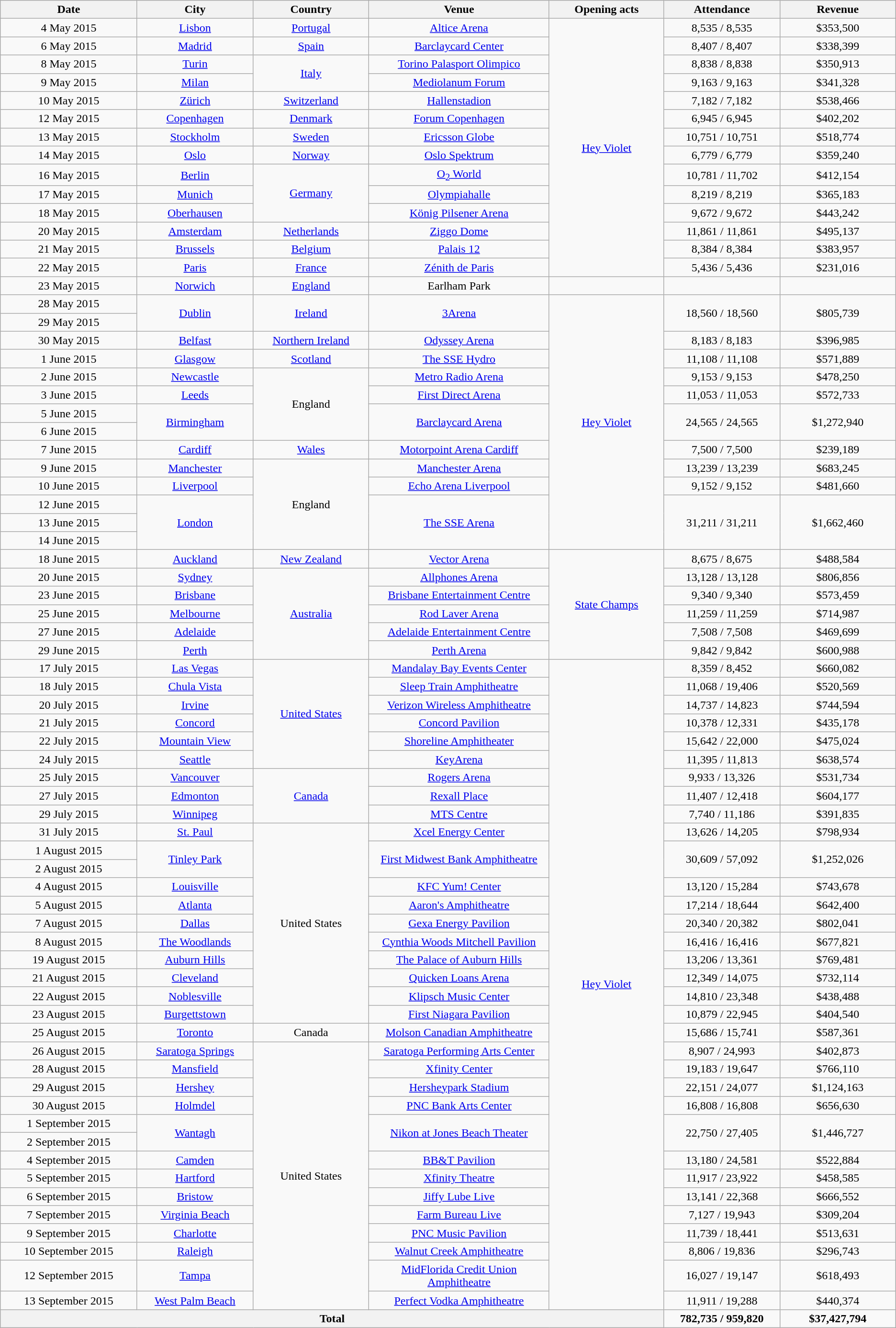<table class="wikitable" style="text-align:center;">
<tr>
<th scope="col" style="width:12em;">Date</th>
<th scope="col" style="width:10em;">City</th>
<th scope="col" style="width:10em;">Country</th>
<th scope="col" style="width:16em;">Venue</th>
<th scope="col" style="width:10em;">Opening acts</th>
<th scope="col" style="width:10em;">Attendance</th>
<th scope="col" style="width:10em;">Revenue</th>
</tr>
<tr>
<td>4 May 2015</td>
<td><a href='#'>Lisbon</a></td>
<td><a href='#'>Portugal</a></td>
<td><a href='#'>Altice Arena</a></td>
<td rowspan="14"><a href='#'>Hey Violet</a></td>
<td>8,535 / 8,535</td>
<td>$353,500</td>
</tr>
<tr>
<td>6 May 2015</td>
<td><a href='#'>Madrid</a></td>
<td><a href='#'>Spain</a></td>
<td><a href='#'>Barclaycard Center</a></td>
<td>8,407 / 8,407</td>
<td>$338,399</td>
</tr>
<tr>
<td>8 May 2015</td>
<td><a href='#'>Turin</a></td>
<td rowspan="2"><a href='#'>Italy</a></td>
<td><a href='#'>Torino Palasport Olimpico</a></td>
<td>8,838 / 8,838</td>
<td>$350,913</td>
</tr>
<tr>
<td>9 May 2015</td>
<td><a href='#'>Milan</a></td>
<td><a href='#'>Mediolanum Forum</a></td>
<td>9,163 / 9,163</td>
<td>$341,328</td>
</tr>
<tr>
<td>10 May 2015</td>
<td><a href='#'>Zürich</a></td>
<td><a href='#'>Switzerland</a></td>
<td><a href='#'>Hallenstadion</a></td>
<td>7,182 / 7,182</td>
<td>$538,466</td>
</tr>
<tr>
<td>12 May 2015</td>
<td><a href='#'>Copenhagen</a></td>
<td><a href='#'>Denmark</a></td>
<td><a href='#'>Forum Copenhagen</a></td>
<td>6,945 / 6,945</td>
<td>$402,202</td>
</tr>
<tr>
<td>13 May 2015</td>
<td><a href='#'>Stockholm</a></td>
<td><a href='#'>Sweden</a></td>
<td><a href='#'>Ericsson Globe</a></td>
<td>10,751 / 10,751</td>
<td>$518,774</td>
</tr>
<tr>
<td>14 May 2015</td>
<td><a href='#'>Oslo</a></td>
<td><a href='#'>Norway</a></td>
<td><a href='#'>Oslo Spektrum</a></td>
<td>6,779 / 6,779</td>
<td>$359,240</td>
</tr>
<tr>
<td>16 May 2015</td>
<td><a href='#'>Berlin</a></td>
<td rowspan="3"><a href='#'>Germany</a></td>
<td><a href='#'>O<sub>2</sub> World</a></td>
<td>10,781 / 11,702</td>
<td>$412,154</td>
</tr>
<tr>
<td>17 May 2015</td>
<td><a href='#'>Munich</a></td>
<td><a href='#'>Olympiahalle</a></td>
<td>8,219 / 8,219</td>
<td>$365,183</td>
</tr>
<tr>
<td>18 May 2015</td>
<td><a href='#'>Oberhausen</a></td>
<td><a href='#'>König Pilsener Arena</a></td>
<td>9,672 / 9,672</td>
<td>$443,242</td>
</tr>
<tr>
<td>20 May 2015</td>
<td><a href='#'>Amsterdam</a></td>
<td><a href='#'>Netherlands</a></td>
<td><a href='#'>Ziggo Dome</a></td>
<td>11,861 / 11,861</td>
<td>$495,137</td>
</tr>
<tr>
<td>21 May 2015</td>
<td><a href='#'>Brussels</a></td>
<td><a href='#'>Belgium</a></td>
<td><a href='#'>Palais 12</a></td>
<td>8,384 / 8,384</td>
<td>$383,957</td>
</tr>
<tr>
<td>22 May 2015</td>
<td><a href='#'>Paris</a></td>
<td><a href='#'>France</a></td>
<td><a href='#'>Zénith de Paris</a></td>
<td>5,436 / 5,436</td>
<td>$231,016</td>
</tr>
<tr>
<td>23 May 2015</td>
<td><a href='#'>Norwich</a></td>
<td><a href='#'>England</a></td>
<td>Earlham Park</td>
<td></td>
<td></td>
<td></td>
</tr>
<tr>
<td>28 May 2015</td>
<td rowspan="2"><a href='#'>Dublin</a></td>
<td rowspan="2"><a href='#'>Ireland</a></td>
<td rowspan="2"><a href='#'>3Arena</a></td>
<td rowspan="14"><a href='#'>Hey Violet</a></td>
<td rowspan="2">18,560 / 18,560</td>
<td rowspan="2">$805,739</td>
</tr>
<tr>
<td>29 May 2015</td>
</tr>
<tr>
<td>30 May 2015</td>
<td><a href='#'>Belfast</a></td>
<td><a href='#'>Northern Ireland</a></td>
<td><a href='#'>Odyssey Arena</a></td>
<td>8,183 / 8,183</td>
<td>$396,985</td>
</tr>
<tr>
<td>1 June 2015</td>
<td><a href='#'>Glasgow</a></td>
<td><a href='#'>Scotland</a></td>
<td><a href='#'>The SSE Hydro</a></td>
<td>11,108 / 11,108</td>
<td>$571,889</td>
</tr>
<tr>
<td>2 June 2015</td>
<td><a href='#'>Newcastle</a></td>
<td rowspan="4">England</td>
<td><a href='#'>Metro Radio Arena</a></td>
<td>9,153 / 9,153</td>
<td>$478,250</td>
</tr>
<tr>
<td>3 June 2015</td>
<td><a href='#'>Leeds</a></td>
<td><a href='#'>First Direct Arena</a></td>
<td>11,053 / 11,053</td>
<td>$572,733</td>
</tr>
<tr>
<td>5 June 2015</td>
<td rowspan="2"><a href='#'>Birmingham</a></td>
<td rowspan="2"><a href='#'>Barclaycard Arena</a></td>
<td rowspan="2">24,565 / 24,565</td>
<td rowspan="2">$1,272,940</td>
</tr>
<tr>
<td>6 June 2015</td>
</tr>
<tr>
<td>7 June 2015</td>
<td><a href='#'>Cardiff</a></td>
<td><a href='#'>Wales</a></td>
<td><a href='#'>Motorpoint Arena Cardiff</a></td>
<td>7,500 / 7,500</td>
<td>$239,189</td>
</tr>
<tr>
<td>9 June 2015</td>
<td><a href='#'>Manchester</a></td>
<td rowspan="5">England</td>
<td><a href='#'>Manchester Arena</a></td>
<td>13,239 / 13,239</td>
<td>$683,245</td>
</tr>
<tr>
<td>10 June 2015</td>
<td><a href='#'>Liverpool</a></td>
<td><a href='#'>Echo Arena Liverpool</a></td>
<td>9,152 / 9,152</td>
<td>$481,660</td>
</tr>
<tr>
<td>12 June 2015</td>
<td rowspan="3"><a href='#'>London</a></td>
<td rowspan="3"><a href='#'>The SSE Arena</a></td>
<td rowspan="3">31,211 / 31,211</td>
<td rowspan="3">$1,662,460</td>
</tr>
<tr>
<td>13 June 2015</td>
</tr>
<tr>
<td>14 June 2015</td>
</tr>
<tr>
<td>18 June 2015</td>
<td><a href='#'>Auckland</a></td>
<td><a href='#'>New Zealand</a></td>
<td><a href='#'>Vector Arena</a></td>
<td rowspan="6"><a href='#'>State Champs</a></td>
<td>8,675 / 8,675</td>
<td>$488,584</td>
</tr>
<tr>
<td>20 June 2015</td>
<td><a href='#'>Sydney</a></td>
<td rowspan="5"><a href='#'>Australia</a></td>
<td><a href='#'>Allphones Arena</a></td>
<td>13,128 / 13,128</td>
<td>$806,856</td>
</tr>
<tr>
<td>23 June 2015</td>
<td><a href='#'>Brisbane</a></td>
<td><a href='#'>Brisbane Entertainment Centre</a></td>
<td>9,340 / 9,340</td>
<td>$573,459</td>
</tr>
<tr>
<td>25 June 2015</td>
<td><a href='#'>Melbourne</a></td>
<td><a href='#'>Rod Laver Arena</a></td>
<td>11,259 / 11,259</td>
<td>$714,987</td>
</tr>
<tr>
<td>27 June 2015</td>
<td><a href='#'>Adelaide</a></td>
<td><a href='#'>Adelaide Entertainment Centre</a></td>
<td>7,508 / 7,508</td>
<td>$469,699</td>
</tr>
<tr>
<td>29 June 2015</td>
<td><a href='#'>Perth</a></td>
<td><a href='#'>Perth Arena</a></td>
<td>9,842 / 9,842</td>
<td>$600,988</td>
</tr>
<tr>
<td>17 July 2015</td>
<td><a href='#'>Las Vegas</a></td>
<td rowspan="6"><a href='#'>United States</a></td>
<td><a href='#'>Mandalay Bay Events Center</a></td>
<td rowspan="35"><a href='#'>Hey Violet</a></td>
<td>8,359 / 8,452</td>
<td>$660,082</td>
</tr>
<tr>
<td>18 July 2015</td>
<td><a href='#'>Chula Vista</a></td>
<td><a href='#'>Sleep Train Amphitheatre</a></td>
<td>11,068 / 19,406</td>
<td>$520,569</td>
</tr>
<tr>
<td>20 July 2015</td>
<td><a href='#'>Irvine</a></td>
<td><a href='#'>Verizon Wireless Amphitheatre</a></td>
<td>14,737 / 14,823</td>
<td>$744,594</td>
</tr>
<tr>
<td>21 July 2015</td>
<td><a href='#'>Concord</a></td>
<td><a href='#'>Concord Pavilion</a></td>
<td>10,378 / 12,331</td>
<td>$435,178</td>
</tr>
<tr>
<td>22 July 2015</td>
<td><a href='#'>Mountain View</a></td>
<td><a href='#'>Shoreline Amphitheater</a></td>
<td>15,642 / 22,000</td>
<td>$475,024</td>
</tr>
<tr>
<td>24 July 2015</td>
<td><a href='#'>Seattle</a></td>
<td><a href='#'>KeyArena</a></td>
<td>11,395 / 11,813</td>
<td>$638,574</td>
</tr>
<tr>
<td>25 July 2015</td>
<td><a href='#'>Vancouver</a></td>
<td rowspan="3"><a href='#'>Canada</a></td>
<td><a href='#'>Rogers Arena</a></td>
<td>9,933 / 13,326</td>
<td>$531,734</td>
</tr>
<tr>
<td>27 July 2015</td>
<td><a href='#'>Edmonton</a></td>
<td><a href='#'>Rexall Place</a></td>
<td>11,407 / 12,418</td>
<td>$604,177</td>
</tr>
<tr>
<td>29 July 2015</td>
<td><a href='#'>Winnipeg</a></td>
<td><a href='#'>MTS Centre</a></td>
<td>7,740 / 11,186</td>
<td>$391,835</td>
</tr>
<tr>
<td>31 July 2015</td>
<td><a href='#'>St. Paul</a></td>
<td rowspan="11">United States</td>
<td><a href='#'>Xcel Energy Center</a></td>
<td>13,626 / 14,205</td>
<td>$798,934</td>
</tr>
<tr>
<td>1 August 2015</td>
<td rowspan="2"><a href='#'>Tinley Park</a></td>
<td rowspan="2"><a href='#'>First Midwest Bank Amphitheatre</a></td>
<td rowspan="2">30,609 / 57,092</td>
<td rowspan="2">$1,252,026</td>
</tr>
<tr>
<td>2 August 2015</td>
</tr>
<tr>
<td>4 August 2015</td>
<td><a href='#'>Louisville</a></td>
<td><a href='#'>KFC Yum! Center</a></td>
<td>13,120 / 15,284</td>
<td>$743,678</td>
</tr>
<tr>
<td>5 August 2015</td>
<td><a href='#'>Atlanta</a></td>
<td><a href='#'>Aaron's Amphitheatre</a></td>
<td>17,214 / 18,644</td>
<td>$642,400</td>
</tr>
<tr>
<td>7 August 2015</td>
<td><a href='#'>Dallas</a></td>
<td><a href='#'>Gexa Energy Pavilion</a></td>
<td>20,340 / 20,382</td>
<td>$802,041</td>
</tr>
<tr>
<td>8 August 2015</td>
<td><a href='#'>The Woodlands</a></td>
<td><a href='#'>Cynthia Woods Mitchell Pavilion</a></td>
<td>16,416 / 16,416</td>
<td>$677,821</td>
</tr>
<tr>
<td>19 August 2015</td>
<td><a href='#'>Auburn Hills</a></td>
<td><a href='#'>The Palace of Auburn Hills</a></td>
<td>13,206 / 13,361</td>
<td>$769,481</td>
</tr>
<tr>
<td>21 August 2015</td>
<td><a href='#'>Cleveland</a></td>
<td><a href='#'>Quicken Loans Arena</a></td>
<td>12,349 / 14,075</td>
<td>$732,114</td>
</tr>
<tr>
<td>22 August 2015</td>
<td><a href='#'>Noblesville</a></td>
<td><a href='#'>Klipsch Music Center</a></td>
<td>14,810 / 23,348</td>
<td>$438,488</td>
</tr>
<tr>
<td>23 August 2015</td>
<td><a href='#'>Burgettstown</a></td>
<td><a href='#'>First Niagara Pavilion</a></td>
<td>10,879 / 22,945</td>
<td>$404,540</td>
</tr>
<tr>
<td>25 August 2015</td>
<td><a href='#'>Toronto</a></td>
<td>Canada</td>
<td><a href='#'>Molson Canadian Amphitheatre</a></td>
<td>15,686 / 15,741</td>
<td>$587,361</td>
</tr>
<tr>
<td>26 August 2015</td>
<td><a href='#'>Saratoga Springs</a></td>
<td rowspan="14">United States</td>
<td><a href='#'>Saratoga Performing Arts Center</a></td>
<td>8,907 / 24,993</td>
<td>$402,873</td>
</tr>
<tr>
<td>28 August 2015</td>
<td><a href='#'>Mansfield</a></td>
<td><a href='#'>Xfinity Center</a></td>
<td>19,183 / 19,647</td>
<td>$766,110</td>
</tr>
<tr>
<td>29 August 2015</td>
<td><a href='#'>Hershey</a></td>
<td><a href='#'>Hersheypark Stadium</a></td>
<td>22,151 / 24,077</td>
<td>$1,124,163</td>
</tr>
<tr>
<td>30 August 2015</td>
<td><a href='#'>Holmdel</a></td>
<td><a href='#'>PNC Bank Arts Center</a></td>
<td>16,808 / 16,808</td>
<td>$656,630</td>
</tr>
<tr>
<td>1 September 2015</td>
<td rowspan="2"><a href='#'>Wantagh</a></td>
<td rowspan="2"><a href='#'>Nikon at Jones Beach Theater</a></td>
<td rowspan="2">22,750 / 27,405</td>
<td rowspan="2">$1,446,727</td>
</tr>
<tr>
<td>2 September 2015</td>
</tr>
<tr>
<td>4 September 2015</td>
<td><a href='#'>Camden</a></td>
<td><a href='#'>BB&T Pavilion</a></td>
<td>13,180 / 24,581</td>
<td>$522,884</td>
</tr>
<tr>
<td>5 September 2015</td>
<td><a href='#'>Hartford</a></td>
<td><a href='#'>Xfinity Theatre</a></td>
<td>11,917 / 23,922</td>
<td>$458,585</td>
</tr>
<tr>
<td>6 September 2015</td>
<td><a href='#'>Bristow</a></td>
<td><a href='#'>Jiffy Lube Live</a></td>
<td>13,141 / 22,368</td>
<td>$666,552</td>
</tr>
<tr>
<td>7 September 2015</td>
<td><a href='#'>Virginia Beach</a></td>
<td><a href='#'>Farm Bureau Live</a></td>
<td>7,127 / 19,943</td>
<td>$309,204</td>
</tr>
<tr>
<td>9 September 2015</td>
<td><a href='#'>Charlotte</a></td>
<td><a href='#'>PNC Music Pavilion</a></td>
<td>11,739 / 18,441</td>
<td>$513,631</td>
</tr>
<tr>
<td>10 September 2015</td>
<td><a href='#'>Raleigh</a></td>
<td><a href='#'>Walnut Creek Amphitheatre</a></td>
<td>8,806 / 19,836</td>
<td>$296,743</td>
</tr>
<tr>
<td>12 September 2015</td>
<td><a href='#'>Tampa</a></td>
<td><a href='#'>MidFlorida Credit Union Amphitheatre</a></td>
<td>16,027 / 19,147</td>
<td>$618,493</td>
</tr>
<tr>
<td>13 September 2015</td>
<td><a href='#'>West Palm Beach</a></td>
<td><a href='#'>Perfect Vodka Amphitheatre</a></td>
<td>11,911 / 19,288</td>
<td>$440,374</td>
</tr>
<tr>
<th colspan="5">Total</th>
<td><strong>782,735 / 959,820</strong></td>
<td><strong>$37,427,794</strong></td>
</tr>
</table>
